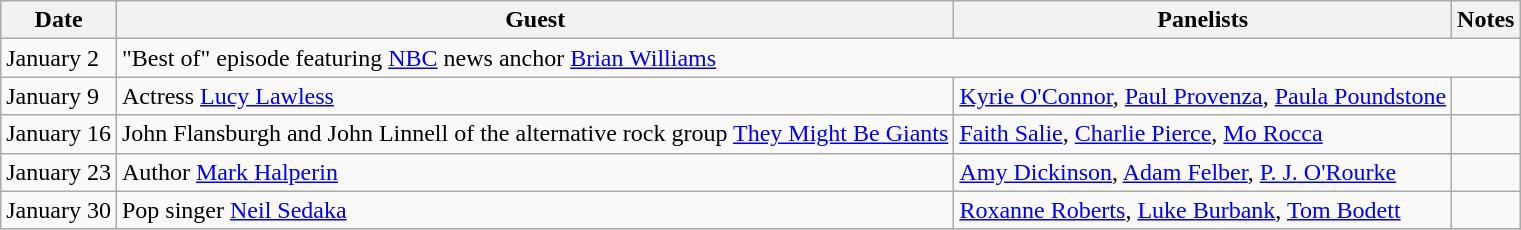<table class="wikitable">
<tr>
<th>Date</th>
<th>Guest</th>
<th>Panelists</th>
<th>Notes</th>
</tr>
<tr>
<td>January 2</td>
<td colspan=3>"Best of" episode featuring <a href='#'>NBC</a> news anchor <a href='#'>Brian Williams</a></td>
</tr>
<tr>
<td>January 9</td>
<td>Actress <a href='#'>Lucy Lawless</a></td>
<td><a href='#'>Kyrie O'Connor</a>, <a href='#'>Paul Provenza</a>, <a href='#'>Paula Poundstone</a></td>
<td></td>
</tr>
<tr>
<td>January 16</td>
<td>John Flansburgh and John Linnell of the alternative rock group <a href='#'>They Might Be Giants</a></td>
<td><a href='#'>Faith Salie</a>, <a href='#'>Charlie Pierce</a>, <a href='#'>Mo Rocca</a></td>
<td></td>
</tr>
<tr>
<td>January 23</td>
<td>Author <a href='#'>Mark Halperin</a></td>
<td><a href='#'>Amy Dickinson</a>, <a href='#'>Adam Felber</a>, <a href='#'>P. J. O'Rourke</a></td>
<td></td>
</tr>
<tr>
<td>January 30</td>
<td>Pop singer <a href='#'>Neil Sedaka</a></td>
<td><a href='#'>Roxanne Roberts</a>, <a href='#'>Luke Burbank</a>, <a href='#'>Tom Bodett</a></td>
<td></td>
</tr>
</table>
